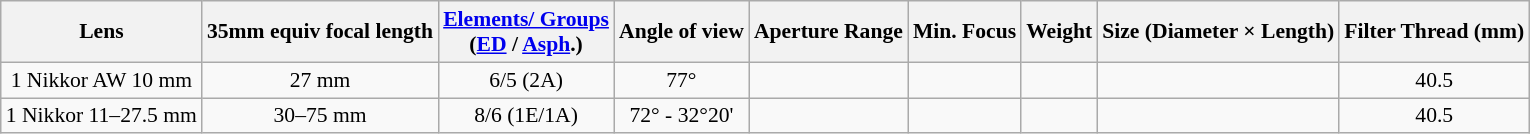<table class="wikitable" style="font-size:90%;text-align:center;">
<tr>
<th>Lens</th>
<th>35mm equiv focal length</th>
<th><a href='#'>Elements/ Groups</a><br>(<a href='#'>ED</a> / <a href='#'>Asph</a>.)</th>
<th>Angle of view</th>
<th>Aperture Range</th>
<th>Min. Focus</th>
<th>Weight</th>
<th>Size (Diameter × Length)</th>
<th>Filter Thread (mm)</th>
</tr>
<tr>
<td>1 Nikkor AW 10 mm</td>
<td>27 mm<br></td>
<td>6/5 (2A)</td>
<td>77°</td>
<td></td>
<td></td>
<td></td>
<td></td>
<td>40.5</td>
</tr>
<tr>
<td>1 Nikkor 11–27.5 mm</td>
<td>30–75 mm<br></td>
<td>8/6 (1E/1A)</td>
<td>72° - 32°20'</td>
<td></td>
<td></td>
<td></td>
<td></td>
<td>40.5</td>
</tr>
</table>
